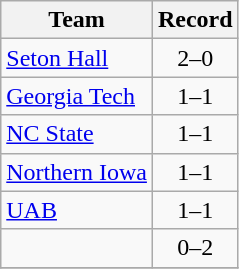<table class="wikitable" style="text-align:center">
<tr>
<th>Team</th>
<th>Record</th>
</tr>
<tr>
<td align=left><a href='#'>Seton Hall</a></td>
<td>2–0</td>
</tr>
<tr>
<td align=left><a href='#'>Georgia Tech</a></td>
<td>1–1</td>
</tr>
<tr>
<td align=left><a href='#'>NC State</a></td>
<td>1–1</td>
</tr>
<tr>
<td align=left><a href='#'>Northern Iowa</a></td>
<td>1–1</td>
</tr>
<tr>
<td align=left><a href='#'>UAB</a></td>
<td>1–1</td>
</tr>
<tr>
<td align=left></td>
<td>0–2</td>
</tr>
<tr>
</tr>
</table>
